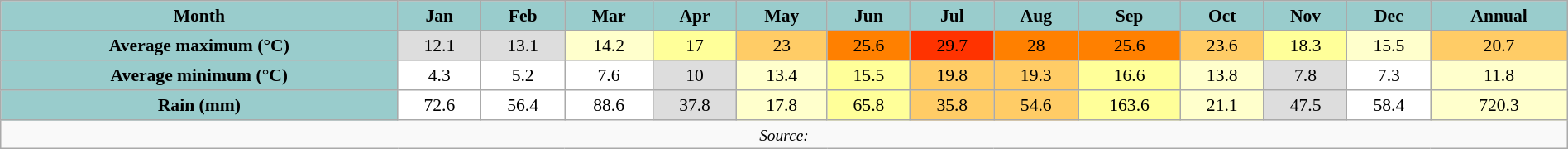<table class="wikitable" style="font-size:90%;width:100%;border:0px;text-align:center;line-height:120%;">
<tr>
<th style="background: #99CCCC; color:#;" height="17">Month</th>
<th style="background: #99CCCC; color:#;">Jan</th>
<th style="background: #99CCCC; color:#;">Feb</th>
<th style="background: #99CCCC; color:#;">Mar</th>
<th style="background: #99CCCC; color:#;">Apr</th>
<th style="background: #99CCCC; color:#;">May</th>
<th style="background: #99CCCC; color:#;">Jun</th>
<th style="background: #99CCCC; color:#;">Jul</th>
<th style="background: #99CCCC; color:#;">Aug</th>
<th style="background: #99CCCC; color:#;">Sep</th>
<th style="background: #99CCCC; color:#;">Oct</th>
<th style="background: #99CCCC; color:#;">Nov</th>
<th style="background: #99CCCC; color:#;">Dec</th>
<th style="background: #99CCCC; color:#;">Annual</th>
</tr>
<tr>
<th style="background: #99CCCC; color:#;">Average maximum (°C)</th>
<td style="background: #DDDDDD; color:#;">12.1</td>
<td style="background: #DDDDDD; color:#;">13.1</td>
<td style="background: #FFFFCC; color:#;">14.2</td>
<td style="background: #FFFF99; color:#;">17</td>
<td style="background: #FFCC66; color:#;">23</td>
<td style="background: #FF8000; color:#;">25.6</td>
<td style="background: #FF3300; color:#;">29.7</td>
<td style="background: #FF8000; color:#;">28</td>
<td style="background: #FF8000; color:#;">25.6</td>
<td style="background: #FFCC66; color:#;">23.6</td>
<td style="background: #FFFF99; color:#;">18.3</td>
<td style="background: #FFFFCC; color:#;">15.5</td>
<td style="background: #FFCC66; color:#;">20.7</td>
</tr>
<tr>
<th height="16" style="background: #99CCCC; color:#;">Average minimum (°C)</th>
<td style="background: #FFFFFF; color: black;">4.3</td>
<td style="background: #FFFFFF; color: black;">5.2</td>
<td style="background: #FFFFFF; color: black;">7.6</td>
<td style="background: #DDDDDD; color: black;">10</td>
<td style="background: #FFFFCC; color: black;">13.4</td>
<td style="background: #FFFF99; color: black;">15.5</td>
<td style="background: #FFCC66; color: black;">19.8</td>
<td style="background: #FFCC66; color: black;">19.3</td>
<td style="background: #FFFF99; color: black;">16.6</td>
<td style="background: #FFFFCC; color: black;">13.8</td>
<td style="background: #DDDDDD; color: black;">7.8</td>
<td style="background: #FFFFFF; color: black;">7.3</td>
<td style="background: #FFFFCC; color: black;">11.8</td>
</tr>
<tr>
<th height="16" style="background: #99CCCC; color:#;">Rain (mm)</th>
<td style="background: #FFFFFF; color: black;">72.6</td>
<td style="background: #FFFFFF; color: black;">56.4</td>
<td style="background: #FFFFFF; color: black;">88.6</td>
<td style="background: #DDDDDD; color: black;">37.8</td>
<td style="background: #FFFFCC; color: black;">17.8</td>
<td style="background: #FFFF99; color: black;">65.8</td>
<td style="background: #FFCC66; color: black;">35.8</td>
<td style="background: #FFCC66; color: black;">54.6</td>
<td style="background: #FFFF99; color: black;">163.6</td>
<td style="background: #FFFFCC; color: black;">21.1</td>
<td style="background: #DDDDDD; color: black;">47.5</td>
<td style="background: #FFFFFF; color: black;">58.4</td>
<td style="background: #FFFFCC; color: black;">720.3</td>
</tr>
<tr>
<td colspan="14" style="text-align:center;font-size:90%;"><em>Source: </em></td>
</tr>
</table>
